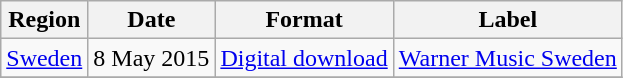<table class=wikitable>
<tr>
<th>Region</th>
<th>Date</th>
<th>Format</th>
<th>Label</th>
</tr>
<tr>
<td><a href='#'>Sweden</a></td>
<td>8 May 2015</td>
<td><a href='#'>Digital download</a></td>
<td><a href='#'>Warner Music Sweden</a></td>
</tr>
<tr>
</tr>
</table>
